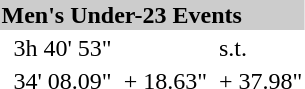<table>
<tr bgcolor="#cccccc">
<td colspan=7><strong>Men's Under-23 Events</strong></td>
</tr>
<tr>
<td><br></td>
<td></td>
<td>3h 40' 53"</td>
<td></td>
<td></td>
<td></td>
<td>s.t.</td>
</tr>
<tr>
<td><br></td>
<td></td>
<td>34' 08.09"</td>
<td></td>
<td>+ 18.63"</td>
<td></td>
<td>+ 37.98"</td>
</tr>
</table>
